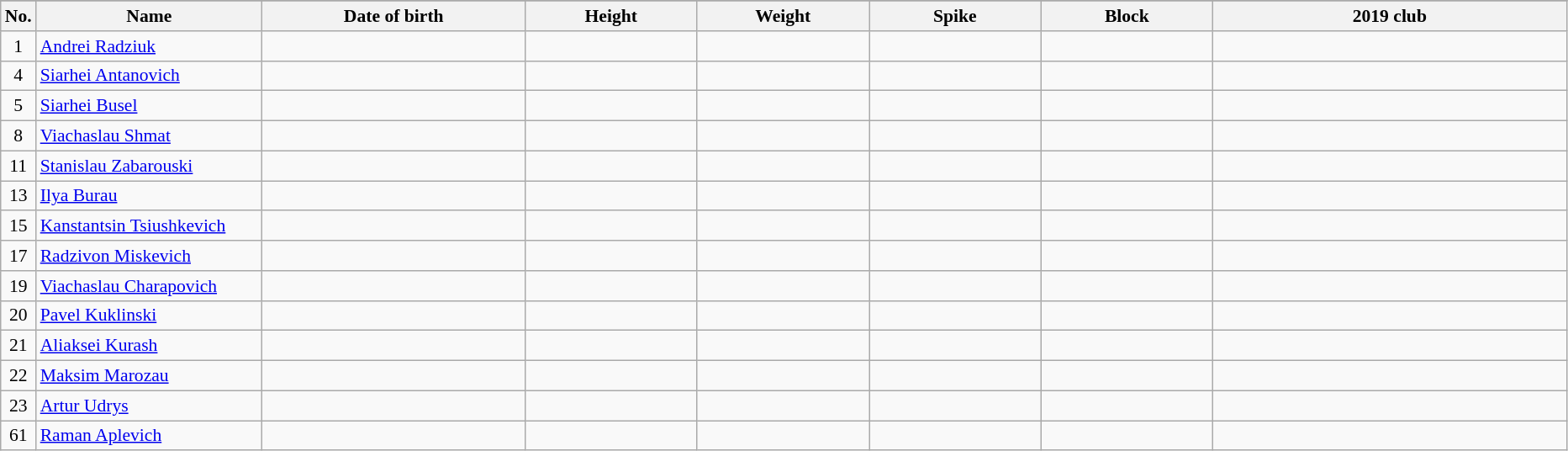<table class="wikitable sortable" style="font-size:90%; text-align:center;">
<tr>
</tr>
<tr>
<th>No.</th>
<th style="width:12em">Name</th>
<th style="width:14em">Date of birth</th>
<th style="width:9em">Height</th>
<th style="width:9em">Weight</th>
<th style="width:9em">Spike</th>
<th style="width:9em">Block</th>
<th style="width:19em">2019 club</th>
</tr>
<tr>
<td>1</td>
<td align=left><a href='#'>Andrei Radziuk</a></td>
<td></td>
<td></td>
<td></td>
<td></td>
<td></td>
<td></td>
</tr>
<tr>
<td>4</td>
<td align=left><a href='#'>Siarhei Antanovich</a></td>
<td></td>
<td></td>
<td></td>
<td></td>
<td></td>
<td></td>
</tr>
<tr>
<td>5</td>
<td align=left><a href='#'>Siarhei Busel</a></td>
<td></td>
<td></td>
<td></td>
<td></td>
<td></td>
<td></td>
</tr>
<tr>
<td>8</td>
<td align=left><a href='#'>Viachaslau Shmat</a></td>
<td></td>
<td></td>
<td></td>
<td></td>
<td></td>
<td></td>
</tr>
<tr>
<td>11</td>
<td align=left><a href='#'>Stanislau Zabarouski</a></td>
<td></td>
<td></td>
<td></td>
<td></td>
<td></td>
<td></td>
</tr>
<tr>
<td>13</td>
<td align=left><a href='#'>Ilya Burau</a></td>
<td></td>
<td></td>
<td></td>
<td></td>
<td></td>
<td></td>
</tr>
<tr>
<td>15</td>
<td align=left><a href='#'>Kanstantsin Tsiushkevich</a></td>
<td></td>
<td></td>
<td></td>
<td></td>
<td></td>
<td></td>
</tr>
<tr>
<td>17</td>
<td align=left><a href='#'>Radzivon Miskevich</a></td>
<td></td>
<td></td>
<td></td>
<td></td>
<td></td>
<td></td>
</tr>
<tr>
<td>19</td>
<td align=left><a href='#'>Viachaslau Charapovich</a></td>
<td></td>
<td></td>
<td></td>
<td></td>
<td></td>
<td></td>
</tr>
<tr>
<td>20</td>
<td align=left><a href='#'>Pavel Kuklinski</a></td>
<td></td>
<td></td>
<td></td>
<td></td>
<td></td>
<td></td>
</tr>
<tr>
<td>21</td>
<td align=left><a href='#'>Aliaksei Kurash</a></td>
<td></td>
<td></td>
<td></td>
<td></td>
<td></td>
<td></td>
</tr>
<tr>
<td>22</td>
<td align=left><a href='#'>Maksim Marozau</a></td>
<td></td>
<td></td>
<td></td>
<td></td>
<td></td>
<td></td>
</tr>
<tr>
<td>23</td>
<td align=left><a href='#'>Artur Udrys</a></td>
<td></td>
<td></td>
<td></td>
<td></td>
<td></td>
<td></td>
</tr>
<tr>
<td>61</td>
<td align=left><a href='#'>Raman Aplevich</a></td>
<td></td>
<td></td>
<td></td>
<td></td>
<td></td>
<td></td>
</tr>
</table>
